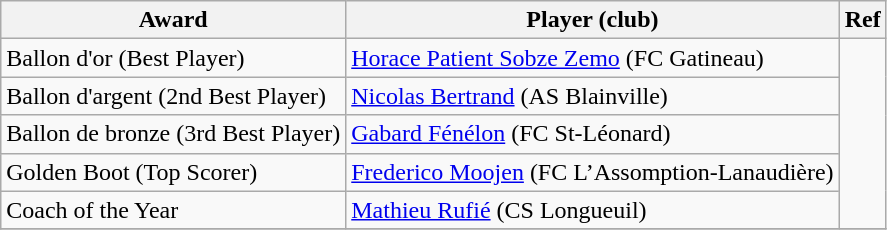<table class="wikitable">
<tr>
<th>Award</th>
<th>Player (club)</th>
<th>Ref</th>
</tr>
<tr>
<td>Ballon d'or (Best Player)</td>
<td><a href='#'>Horace Patient Sobze Zemo</a> (FC Gatineau)</td>
<td rowspan=5></td>
</tr>
<tr>
<td>Ballon d'argent (2nd Best Player)</td>
<td><a href='#'>Nicolas Bertrand</a> (AS Blainville)</td>
</tr>
<tr>
<td>Ballon de bronze (3rd Best Player)</td>
<td><a href='#'>Gabard Fénélon</a> (FC St-Léonard)</td>
</tr>
<tr>
<td>Golden Boot (Top Scorer)</td>
<td><a href='#'>Frederico Moojen</a> (FC L’Assomption-Lanaudière)</td>
</tr>
<tr>
<td>Coach of the Year</td>
<td><a href='#'>Mathieu Rufié</a> (CS Longueuil)</td>
</tr>
<tr>
</tr>
</table>
